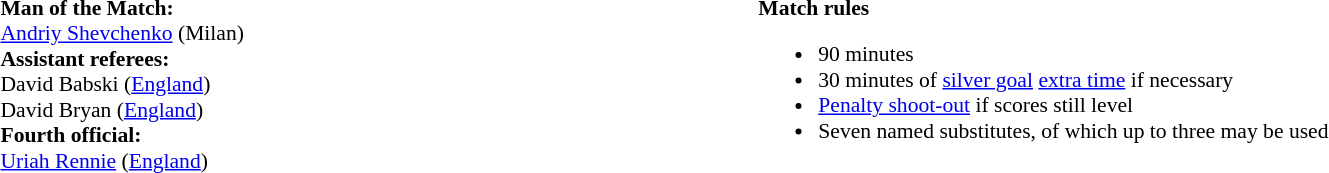<table width=100% style="font-size:90%">
<tr>
<td><br><strong>Man of the Match:</strong>
<br><a href='#'>Andriy Shevchenko</a> (Milan)<br><strong>Assistant referees:</strong>
<br>David Babski (<a href='#'>England</a>)
<br>David Bryan (<a href='#'>England</a>)
<br><strong>Fourth official:</strong>
<br><a href='#'>Uriah Rennie</a> (<a href='#'>England</a>)</td>
<td style="width:60%;vertical-align:top"><br><strong>Match rules</strong><ul><li>90 minutes</li><li>30 minutes of <a href='#'>silver goal</a> <a href='#'>extra time</a> if necessary</li><li><a href='#'>Penalty shoot-out</a> if scores still level</li><li>Seven named substitutes, of which up to three may be used</li></ul></td>
</tr>
</table>
